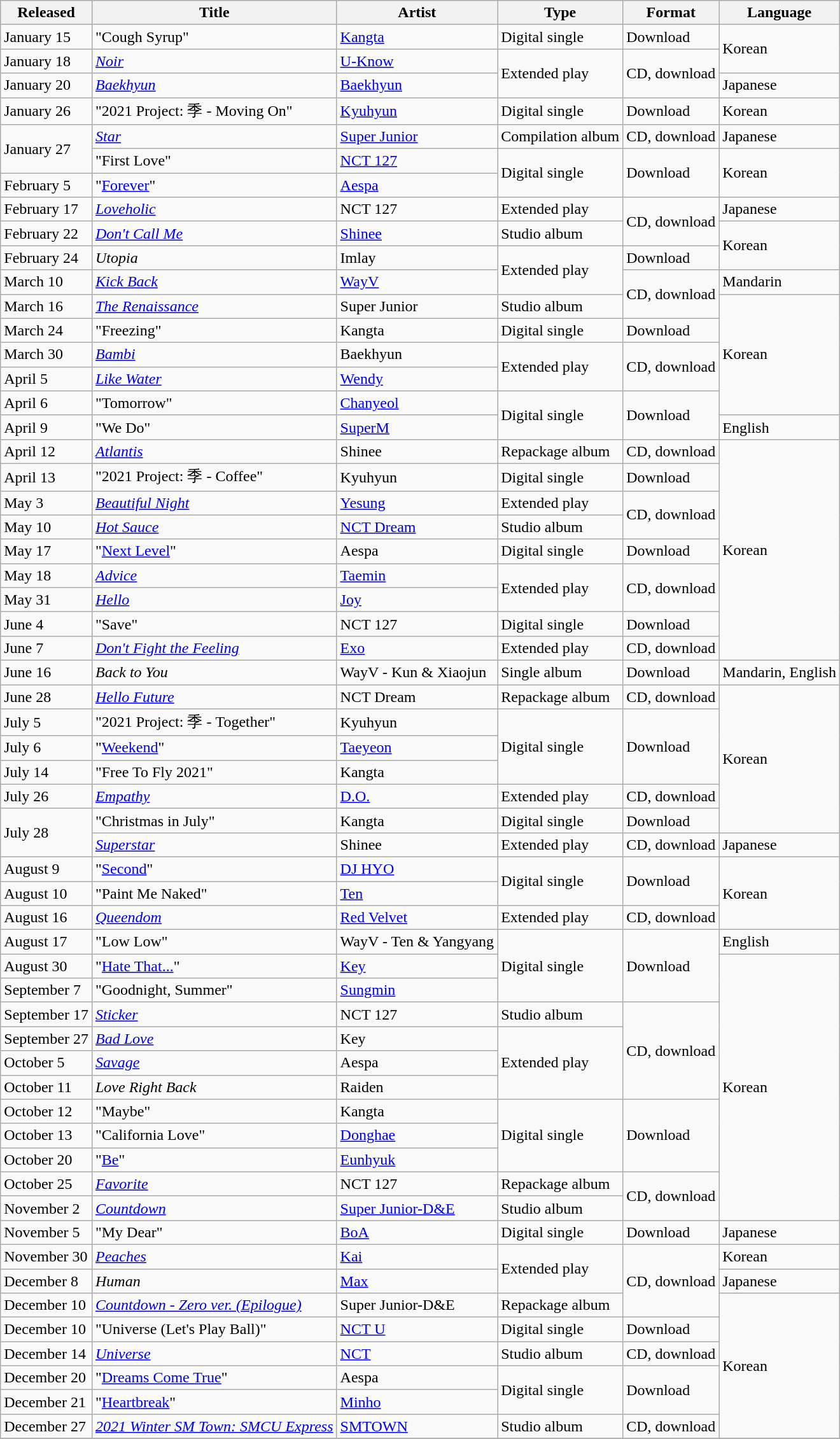<table class="wikitable sortable">
<tr>
<th scope="col">Released</th>
<th scope="col">Title</th>
<th scope="col">Artist</th>
<th scope="col">Type</th>
<th scope="col">Format</th>
<th scope="col">Language</th>
</tr>
<tr>
<td>January 15</td>
<td>"Cough Syrup"</td>
<td><a href='#'>Kangta</a></td>
<td>Digital single</td>
<td>Download</td>
<td rowspan="2">Korean</td>
</tr>
<tr>
<td>January 18</td>
<td><em><a href='#'>Noir</a></em></td>
<td><a href='#'>U-Know</a></td>
<td rowspan="2">Extended play</td>
<td rowspan="2">CD, download</td>
</tr>
<tr>
<td>January 20</td>
<td><em><a href='#'>Baekhyun</a></em></td>
<td><a href='#'>Baekhyun</a></td>
<td>Japanese</td>
</tr>
<tr>
<td>January 26</td>
<td>"2021 Project: 季 - Moving On"</td>
<td><a href='#'>Kyuhyun</a></td>
<td>Digital single</td>
<td>Download</td>
<td>Korean</td>
</tr>
<tr>
<td rowspan="2">January 27</td>
<td><em><a href='#'>Star</a></em></td>
<td><a href='#'>Super Junior</a></td>
<td>Compilation album</td>
<td>CD, download</td>
<td>Japanese</td>
</tr>
<tr>
<td>"First Love"</td>
<td><a href='#'>NCT 127</a></td>
<td rowspan="2">Digital single</td>
<td rowspan="2">Download</td>
<td rowspan="2">Korean</td>
</tr>
<tr>
<td>February 5</td>
<td>"<a href='#'>Forever</a>"</td>
<td><a href='#'>Aespa</a></td>
</tr>
<tr>
<td>February 17</td>
<td><em><a href='#'>Loveholic</a></em></td>
<td>NCT 127</td>
<td>Extended play</td>
<td rowspan="2">CD, download</td>
<td>Japanese</td>
</tr>
<tr>
<td>February 22</td>
<td><em><a href='#'>Don't Call Me</a></em></td>
<td><a href='#'>Shinee</a></td>
<td>Studio album</td>
<td rowspan="2">Korean</td>
</tr>
<tr>
<td>February 24</td>
<td><em>Utopia</em></td>
<td>Imlay</td>
<td rowspan="2">Extended play</td>
<td>Download</td>
</tr>
<tr>
<td>March 10</td>
<td><em><a href='#'>Kick Back</a></em></td>
<td><a href='#'>WayV</a></td>
<td rowspan="2">CD, download</td>
<td>Mandarin</td>
</tr>
<tr>
<td>March 16</td>
<td><em><a href='#'>The Renaissance</a></em></td>
<td>Super Junior</td>
<td>Studio album</td>
<td rowspan="5">Korean</td>
</tr>
<tr>
<td>March 24</td>
<td>"Freezing"</td>
<td>Kangta</td>
<td>Digital single</td>
<td>Download</td>
</tr>
<tr>
<td>March 30</td>
<td><em><a href='#'>Bambi</a></em></td>
<td>Baekhyun</td>
<td rowspan="2">Extended play</td>
<td rowspan="2">CD, download</td>
</tr>
<tr>
<td>April 5</td>
<td><em><a href='#'>Like Water</a></em></td>
<td><a href='#'>Wendy</a></td>
</tr>
<tr>
<td>April 6</td>
<td>"Tomorrow"</td>
<td><a href='#'>Chanyeol</a></td>
<td rowspan="2">Digital single</td>
<td rowspan="2">Download</td>
</tr>
<tr>
<td>April 9</td>
<td>"We Do"</td>
<td><a href='#'>SuperM</a></td>
<td>English</td>
</tr>
<tr>
<td>April 12</td>
<td><em><a href='#'>Atlantis</a></em></td>
<td>Shinee</td>
<td>Repackage album</td>
<td>CD, download</td>
<td rowspan="9">Korean</td>
</tr>
<tr>
<td>April 13</td>
<td>"2021 Project: 季 - Coffee"</td>
<td>Kyuhyun</td>
<td>Digital single</td>
<td>Download</td>
</tr>
<tr>
<td>May 3</td>
<td><em><a href='#'>Beautiful Night</a></em></td>
<td><a href='#'>Yesung</a></td>
<td>Extended play</td>
<td rowspan="2">CD, download</td>
</tr>
<tr>
<td>May 10</td>
<td><em><a href='#'>Hot Sauce</a></em></td>
<td><a href='#'>NCT Dream</a></td>
<td>Studio album</td>
</tr>
<tr>
<td>May 17</td>
<td>"<a href='#'>Next Level</a>"</td>
<td>Aespa</td>
<td>Digital single</td>
<td>Download</td>
</tr>
<tr>
<td>May 18</td>
<td><em><a href='#'>Advice</a></em></td>
<td><a href='#'>Taemin</a></td>
<td rowspan="2">Extended play</td>
<td rowspan="2">CD, download</td>
</tr>
<tr>
<td>May 31</td>
<td><em><a href='#'>Hello</a></em></td>
<td><a href='#'>Joy</a></td>
</tr>
<tr>
<td>June 4</td>
<td>"Save"</td>
<td>NCT 127</td>
<td>Digital single</td>
<td>Download</td>
</tr>
<tr>
<td>June 7</td>
<td><em><a href='#'>Don't Fight the Feeling</a></em></td>
<td><a href='#'>Exo</a></td>
<td>Extended play</td>
<td>CD, download</td>
</tr>
<tr>
<td>June 16</td>
<td><em>Back to You</em></td>
<td>WayV - Kun & Xiaojun</td>
<td>Single album</td>
<td>Download</td>
<td>Mandarin, English</td>
</tr>
<tr>
<td>June 28</td>
<td><em><a href='#'>Hello Future</a></em></td>
<td>NCT Dream</td>
<td>Repackage album</td>
<td>CD, download</td>
<td rowspan="6">Korean</td>
</tr>
<tr>
<td>July 5</td>
<td>"2021 Project: 季 - Together"</td>
<td>Kyuhyun</td>
<td rowspan="3">Digital single</td>
<td rowspan="3">Download</td>
</tr>
<tr>
<td>July 6</td>
<td>"<a href='#'>Weekend</a>"</td>
<td><a href='#'>Taeyeon</a></td>
</tr>
<tr>
<td>July 14</td>
<td>"Free To Fly 2021"</td>
<td>Kangta</td>
</tr>
<tr>
<td>July 26</td>
<td><em><a href='#'>Empathy</a></em></td>
<td><a href='#'>D.O.</a></td>
<td>Extended play</td>
<td>CD, download</td>
</tr>
<tr>
<td rowspan="2">July 28</td>
<td>"Christmas in July"</td>
<td>Kangta</td>
<td>Digital single</td>
<td>Download</td>
</tr>
<tr>
<td><em><a href='#'>Superstar</a></em></td>
<td>Shinee</td>
<td>Extended play</td>
<td>CD, download</td>
<td>Japanese</td>
</tr>
<tr>
<td>August 9</td>
<td>"<a href='#'>Second</a>"</td>
<td><a href='#'>DJ HYO</a></td>
<td rowspan="2">Digital single</td>
<td rowspan="2">Download</td>
<td rowspan="3">Korean</td>
</tr>
<tr>
<td>August 10</td>
<td>"Paint Me Naked"</td>
<td><a href='#'>Ten</a></td>
</tr>
<tr>
<td>August 16</td>
<td><em><a href='#'>Queendom</a></em></td>
<td><a href='#'>Red Velvet</a></td>
<td>Extended play</td>
<td>CD, download</td>
</tr>
<tr>
<td>August 17</td>
<td>"Low Low"</td>
<td>WayV - Ten & Yangyang</td>
<td rowspan="3">Digital single</td>
<td rowspan="3">Download</td>
<td>English</td>
</tr>
<tr>
<td>August 30</td>
<td>"<a href='#'>Hate That...</a>"</td>
<td><a href='#'>Key</a></td>
<td rowspan="11">Korean</td>
</tr>
<tr>
<td>September 7</td>
<td>"Goodnight, Summer"</td>
<td><a href='#'>Sungmin</a></td>
</tr>
<tr>
<td>September 17</td>
<td><em><a href='#'>Sticker</a></em></td>
<td>NCT 127</td>
<td>Studio album</td>
<td rowspan="4">CD, download</td>
</tr>
<tr>
<td>September 27</td>
<td><em><a href='#'>Bad Love</a></em></td>
<td>Key</td>
<td rowspan="3">Extended play</td>
</tr>
<tr>
<td>October 5</td>
<td><em><a href='#'>Savage</a></em></td>
<td>Aespa</td>
</tr>
<tr>
<td>October 11</td>
<td><em>Love Right Back</em></td>
<td>Raiden</td>
</tr>
<tr>
<td>October 12</td>
<td>"Maybe"</td>
<td>Kangta</td>
<td rowspan="3">Digital single</td>
<td rowspan="3">Download</td>
</tr>
<tr>
<td>October 13</td>
<td>"California Love"</td>
<td><a href='#'>Donghae</a></td>
</tr>
<tr>
<td>October 20</td>
<td>"<a href='#'>Be</a>"</td>
<td><a href='#'>Eunhyuk</a></td>
</tr>
<tr>
<td>October 25</td>
<td><em><a href='#'>Favorite</a></em></td>
<td>NCT 127</td>
<td>Repackage album</td>
<td rowspan="2">CD, download</td>
</tr>
<tr>
<td>November 2</td>
<td><em><a href='#'>Countdown</a></em></td>
<td><a href='#'>Super Junior-D&E</a></td>
<td>Studio album</td>
</tr>
<tr>
<td>November 5</td>
<td>"My Dear"</td>
<td><a href='#'>BoA</a></td>
<td>Digital single</td>
<td>Download</td>
<td>Japanese</td>
</tr>
<tr>
<td>November 30</td>
<td><em><a href='#'>Peaches</a></em></td>
<td><a href='#'>Kai</a></td>
<td rowspan="2">Extended play</td>
<td rowspan="3">CD, download</td>
<td>Korean</td>
</tr>
<tr>
<td>December 8</td>
<td><em>Human</em></td>
<td><a href='#'>Max</a></td>
<td>Japanese</td>
</tr>
<tr>
<td>December 10</td>
<td><em><a href='#'>Countdown - Zero ver. (Epilogue)</a></em></td>
<td>Super Junior-D&E</td>
<td>Repackage album</td>
<td rowspan="6">Korean</td>
</tr>
<tr>
<td>December 10</td>
<td>"Universe (Let's Play Ball)"</td>
<td><a href='#'>NCT U</a></td>
<td>Digital single</td>
<td>Download</td>
</tr>
<tr>
<td>December 14</td>
<td><em><a href='#'>Universe</a></em></td>
<td><a href='#'>NCT</a></td>
<td>Studio album</td>
<td>CD, download</td>
</tr>
<tr>
<td>December 20</td>
<td>"<a href='#'>Dreams Come True</a>"</td>
<td>Aespa</td>
<td rowspan="2">Digital single</td>
<td rowspan="2">Download</td>
</tr>
<tr>
<td>December 21</td>
<td>"<a href='#'>Heartbreak</a>"</td>
<td><a href='#'>Minho</a></td>
</tr>
<tr>
<td>December 27</td>
<td><em><a href='#'>2021 Winter SM Town: SMCU Express</a></em></td>
<td><a href='#'>SMTOWN</a></td>
<td>Studio album</td>
<td>CD, download</td>
</tr>
<tr>
</tr>
</table>
